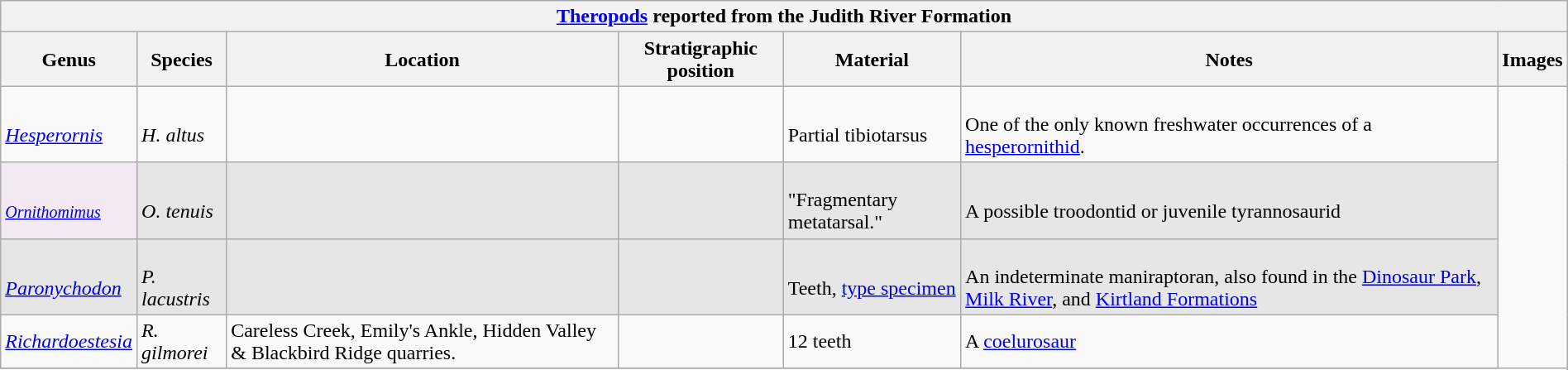<table class="wikitable" align="center" width="100%">
<tr>
<th colspan="8" align="center"><strong><a href='#'>Theropods</a> reported from the Judith River Formation</strong></th>
</tr>
<tr>
<th>Genus</th>
<th>Species</th>
<th>Location</th>
<th>Stratigraphic position</th>
<th>Material</th>
<th>Notes</th>
<th>Images</th>
</tr>
<tr>
<td><br><em><a href='#'>Hesperornis</a></em></td>
<td><br><em>H. altus</em></td>
<td></td>
<td></td>
<td><br>Partial tibiotarsus</td>
<td><br>One of the only known freshwater occurrences of a <a href='#'>hesperornithid</a>.</td>
<td rowspan = 100></td>
</tr>
<tr>
<td style="background:#f3e9f3;"><br><small><em><a href='#'>Ornithomimus</a></em></small></td>
<td style="background:#E6E6E6;"><br><em>O. tenuis</em></td>
<td style="background:#E6E6E6;"></td>
<td style="background:#E6E6E6;"></td>
<td style="background:#E6E6E6;"><br>"Fragmentary metatarsal."</td>
<td style="background:#E6E6E6;"><br>A possible troodontid or juvenile tyrannosaurid</td>
</tr>
<tr>
<td style="background:#E6E6E6;"><br><em><a href='#'>Paronychodon</a></em></td>
<td style="background:#E6E6E6;"><br><em>P. lacustris</em></td>
<td style="background:#E6E6E6;"></td>
<td style="background:#E6E6E6;"></td>
<td style="background:#E6E6E6;"><br>Teeth, <a href='#'>type specimen</a></td>
<td style="background:#E6E6E6;"><br>An indeterminate maniraptoran, also found in the <a href='#'>Dinosaur Park</a>, <a href='#'>Milk River</a>, and <a href='#'>Kirtland Formations</a></td>
</tr>
<tr>
<td><em><a href='#'>Richardoestesia</a></em></td>
<td><em>R. gilmorei</em></td>
<td>Careless Creek, Emily's Ankle, Hidden Valley & Blackbird Ridge quarries.</td>
<td></td>
<td>12 teeth</td>
<td>A <a href='#'>coelurosaur</a></td>
</tr>
<tr>
</tr>
</table>
